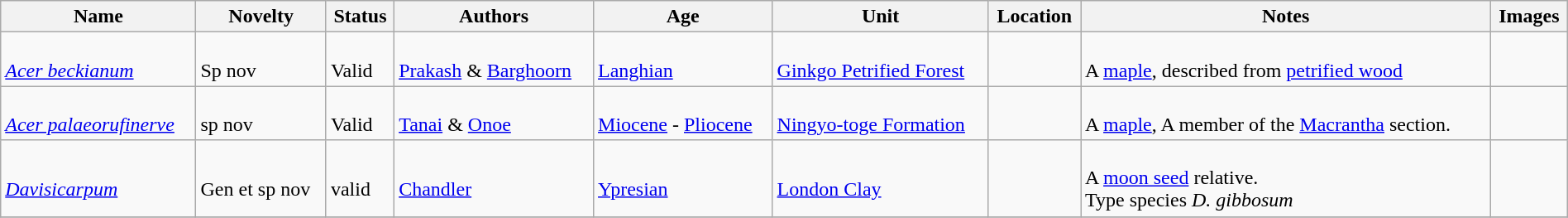<table class="wikitable sortable" align="center" width="100%">
<tr>
<th>Name</th>
<th>Novelty</th>
<th>Status</th>
<th>Authors</th>
<th>Age</th>
<th>Unit</th>
<th>Location</th>
<th>Notes</th>
<th>Images</th>
</tr>
<tr>
<td><br><em><a href='#'>Acer beckianum</a></em></td>
<td><br>Sp nov</td>
<td><br>Valid</td>
<td><br><a href='#'>Prakash</a> & <a href='#'>Barghoorn</a></td>
<td><br><a href='#'>Langhian</a></td>
<td><br><a href='#'>Ginkgo Petrified Forest</a></td>
<td><br><br> </td>
<td><br>A <a href='#'>maple</a>, described from <a href='#'>petrified wood</a></td>
<td></td>
</tr>
<tr>
<td><br><em><a href='#'>Acer palaeorufinerve</a></em></td>
<td><br>sp nov</td>
<td><br>Valid</td>
<td><br><a href='#'>Tanai</a> & <a href='#'>Onoe</a></td>
<td><br><a href='#'>Miocene</a> - <a href='#'>Pliocene</a></td>
<td><br><a href='#'>Ningyo-toge Formation</a></td>
<td></td>
<td><br>A <a href='#'>maple</a>, A member of the <a href='#'>Macrantha</a> section.</td>
<td></td>
</tr>
<tr>
<td><br><em><a href='#'>Davisicarpum</a></em></td>
<td><br>Gen et sp nov</td>
<td><br>valid</td>
<td><br><a href='#'>Chandler</a></td>
<td><br><a href='#'>Ypresian</a></td>
<td><br><a href='#'>London Clay</a></td>
<td><br><br></td>
<td><br>A <a href='#'>moon seed</a> relative.<br> Type species <em>D. gibbosum</em></td>
<td></td>
</tr>
<tr>
</tr>
</table>
